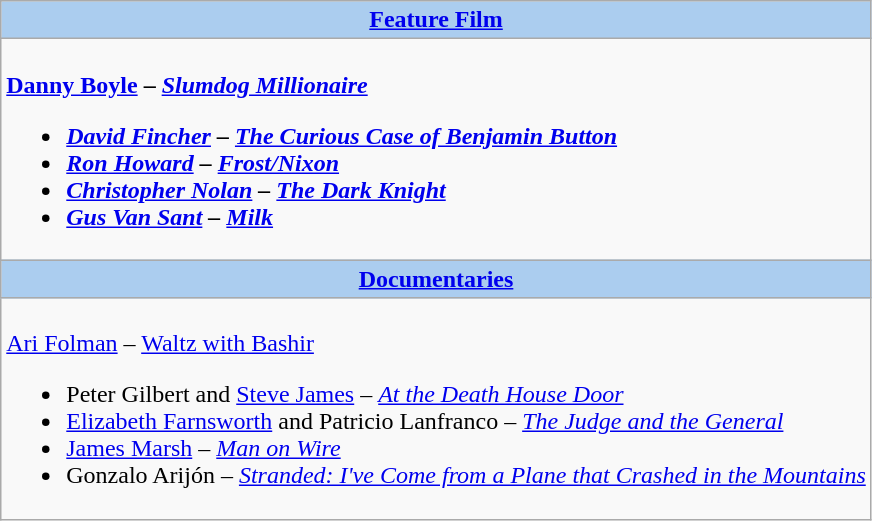<table class=wikitable style="width="100%">
<tr>
<th colspan="2" style="background:#abcdef;"><a href='#'>Feature Film</a></th>
</tr>
<tr>
<td colspan="2" style="vertical-align:top;"><br><strong><a href='#'>Danny Boyle</a> – <em><a href='#'>Slumdog Millionaire</a><strong><em><ul><li><a href='#'>David Fincher</a> – </em><a href='#'>The Curious Case of Benjamin Button</a><em></li><li><a href='#'>Ron Howard</a> – </em><a href='#'>Frost/Nixon</a><em></li><li><a href='#'>Christopher Nolan</a> – </em><a href='#'>The Dark Knight</a><em></li><li><a href='#'>Gus Van Sant</a> – </em><a href='#'>Milk</a><em></li></ul></td>
</tr>
<tr>
<th colspan="2" style="background:#abcdef;"><a href='#'>Documentaries</a></th>
</tr>
<tr>
<td colspan="2" style="vertical-align:top;"><br></strong><a href='#'>Ari Folman</a> – </em><a href='#'>Waltz with Bashir</a></em></strong><ul><li>Peter Gilbert and <a href='#'>Steve James</a> – <em><a href='#'>At the Death House Door</a></em></li><li><a href='#'>Elizabeth Farnsworth</a> and Patricio Lanfranco – <em><a href='#'>The Judge and the General</a></em></li><li><a href='#'>James Marsh</a> – <em><a href='#'>Man on Wire</a></em></li><li>Gonzalo Arijón – <em><a href='#'>Stranded: I've Come from a Plane that Crashed in the Mountains</a></em></li></ul></td>
</tr>
</table>
